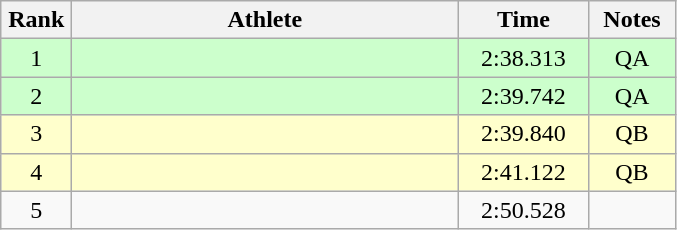<table class=wikitable style="text-align:center">
<tr>
<th width=40>Rank</th>
<th width=250>Athlete</th>
<th width=80>Time</th>
<th width=50>Notes</th>
</tr>
<tr bgcolor="ccffcc">
<td>1</td>
<td align=left></td>
<td>2:38.313</td>
<td>QA</td>
</tr>
<tr bgcolor="ccffcc">
<td>2</td>
<td align=left></td>
<td>2:39.742</td>
<td>QA</td>
</tr>
<tr bgcolor="ffffcc">
<td>3</td>
<td align=left></td>
<td>2:39.840</td>
<td>QB</td>
</tr>
<tr bgcolor="ffffcc">
<td>4</td>
<td align=left></td>
<td>2:41.122</td>
<td>QB</td>
</tr>
<tr>
<td>5</td>
<td align=left></td>
<td>2:50.528</td>
<td></td>
</tr>
</table>
